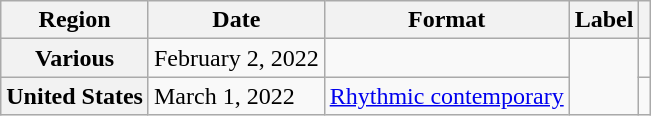<table class="wikitable plainrowheaders">
<tr>
<th scope="col">Region</th>
<th scope="col">Date</th>
<th scope="col">Format</th>
<th scope="col">Label</th>
<th scope="col"></th>
</tr>
<tr>
<th scope="row">Various</th>
<td>February 2, 2022</td>
<td></td>
<td rowspan="2"></td>
<td></td>
</tr>
<tr>
<th scope="row">United States</th>
<td>March 1, 2022</td>
<td><a href='#'>Rhythmic contemporary</a></td>
<td></td>
</tr>
</table>
